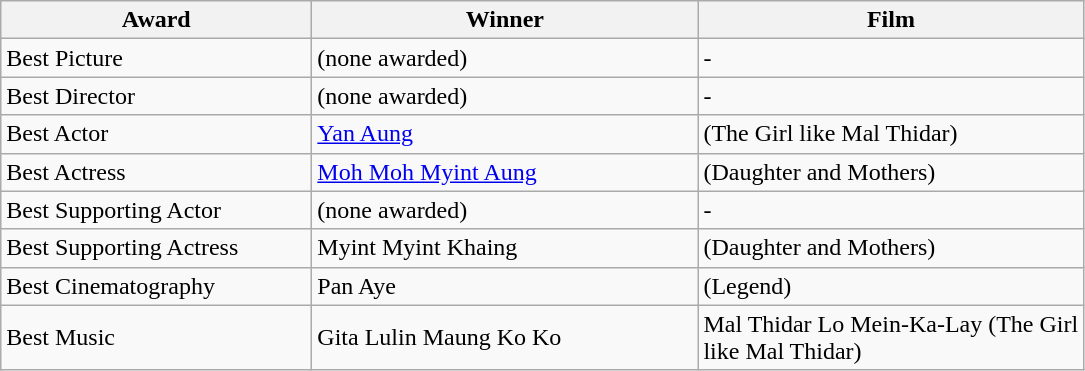<table class="wikitable">
<tr>
<th width="200"><strong>Award</strong></th>
<th width="250"><strong>Winner</strong></th>
<th width="250"><strong>Film</strong></th>
</tr>
<tr>
<td>Best Picture</td>
<td>(none awarded)</td>
<td>-</td>
</tr>
<tr>
<td>Best Director</td>
<td>(none awarded)</td>
<td>-</td>
</tr>
<tr>
<td>Best Actor</td>
<td><a href='#'>Yan Aung</a></td>
<td> (The Girl like Mal Thidar)</td>
</tr>
<tr>
<td>Best Actress</td>
<td><a href='#'>Moh Moh Myint Aung</a></td>
<td> (Daughter and Mothers)</td>
</tr>
<tr>
<td>Best Supporting Actor</td>
<td>(none awarded)</td>
<td>-</td>
</tr>
<tr>
<td>Best Supporting Actress</td>
<td>Myint Myint Khaing</td>
<td> (Daughter and Mothers)</td>
</tr>
<tr>
<td>Best Cinematography</td>
<td>Pan Aye</td>
<td> (Legend)</td>
</tr>
<tr>
<td>Best Music</td>
<td>Gita Lulin Maung Ko Ko</td>
<td>Mal Thidar Lo Mein-Ka-Lay (The Girl like Mal Thidar)</td>
</tr>
</table>
